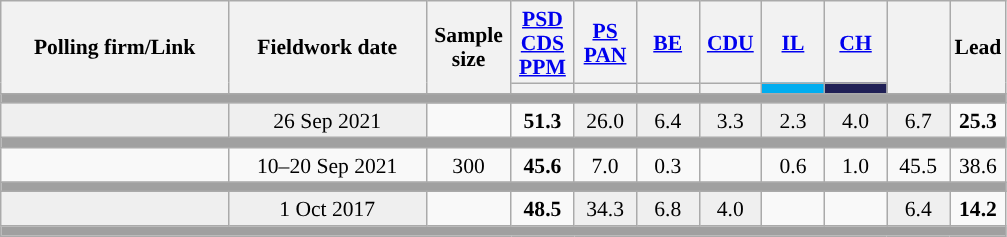<table class="wikitable sortable mw-datatable" style="text-align:center;font-size:90%;line-height:16px;">
<tr style="height:42px;">
<th style="width:145px;" rowspan="2">Polling firm/Link</th>
<th style="width:125px;" rowspan="2">Fieldwork date</th>
<th class="unsortable" style="width:50px;" rowspan="2">Sample size</th>
<th class="unsortable" style="width:35px;"><a href='#'>PSD</a><br><a href='#'>CDS</a><br><a href='#'>PPM</a></th>
<th class="unsortable" style="width:35px;"><a href='#'>PS</a><br><a href='#'>PAN</a></th>
<th class="unsortable" style="width:35px;"><a href='#'>BE</a></th>
<th class="unsortable" style="width:35px;"><a href='#'>CDU</a></th>
<th class="unsortable" style="width:35px;"><a href='#'>IL</a></th>
<th class="unsortable" style="width:35px;"><a href='#'>CH</a></th>
<th class="unsortable" style="width:35px;" rowspan="2"></th>
<th class="unsortable" style="width:30px;" rowspan="2">Lead</th>
</tr>
<tr>
<th class="unsortable" style="color:inherit;background:"></th>
<th class="unsortable" style="color:inherit;background:"></th>
<th class="unsortable" style="color:inherit;background:"></th>
<th class="unsortable" style="color:inherit;background:"></th>
<th class="sortable" style="background:#00ADEF;"></th>
<th class="sortable" style="background:#202056;"></th>
</tr>
<tr>
<td colspan="13" style="background:#A0A0A0"></td>
</tr>
<tr>
<td style="background:#EFEFEF;"><strong></strong></td>
<td style="background:#EFEFEF;" data-sort-value="2019-10-06">26 Sep 2021</td>
<td></td>
<td><strong>51.3</strong><br></td>
<td style="background:#EFEFEF;">26.0<br></td>
<td style="background:#EFEFEF;">6.4<br></td>
<td style="background:#EFEFEF;">3.3<br></td>
<td style="background:#EFEFEF;">2.3<br></td>
<td style="background:#EFEFEF;">4.0<br></td>
<td style="background:#EFEFEF;">6.7<br></td>
<td style="background:"><strong>25.3</strong></td>
</tr>
<tr>
<td colspan="13" style="background:#A0A0A0"></td>
</tr>
<tr>
<td align="center"></td>
<td align="center">10–20 Sep 2021</td>
<td align="center">300</td>
<td align="center" ><strong>45.6</strong></td>
<td align="center">7.0</td>
<td align="center">0.3</td>
<td></td>
<td align="center">0.6</td>
<td align="center">1.0</td>
<td align="center">45.5</td>
<td style="background:">38.6</td>
</tr>
<tr>
<td colspan="13" style="background:#A0A0A0"></td>
</tr>
<tr>
<td style="background:#EFEFEF;"><strong></strong></td>
<td style="background:#EFEFEF;" data-sort-value="2019-10-06">1 Oct 2017</td>
<td></td>
<td><strong>48.5</strong><br></td>
<td style="background:#EFEFEF;">34.3<br></td>
<td style="background:#EFEFEF;">6.8<br></td>
<td style="background:#EFEFEF;">4.0<br></td>
<td></td>
<td></td>
<td style="background:#EFEFEF;">6.4</td>
<td style="background:"><strong>14.2</strong></td>
</tr>
<tr>
<td colspan="13" style="background:#A0A0A0"></td>
</tr>
</table>
